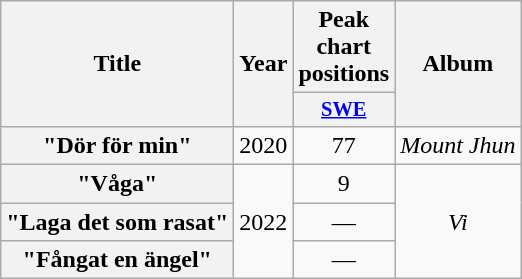<table class="wikitable plainrowheaders" style="text-align:center">
<tr>
<th scope="col" rowspan="2">Title</th>
<th scope="col" rowspan="2">Year</th>
<th scope="col" colspan="1">Peak chart positions</th>
<th scope="col" rowspan="2">Album</th>
</tr>
<tr>
<th scope="col" style="width:3em;font-size:85%;"><a href='#'>SWE</a><br></th>
</tr>
<tr>
<th scope="row">"Dör för min"<br> </th>
<td>2020</td>
<td>77</td>
<td><em>Mount Jhun</em></td>
</tr>
<tr>
<th scope="row">"Våga"</th>
<td rowspan="3">2022</td>
<td>9<br></td>
<td rowspan="3"><em>Vi</em></td>
</tr>
<tr>
<th scope="row">"Laga det som rasat"</th>
<td>—</td>
</tr>
<tr>
<th scope="row">"Fångat en ängel"</th>
<td>—</td>
</tr>
</table>
